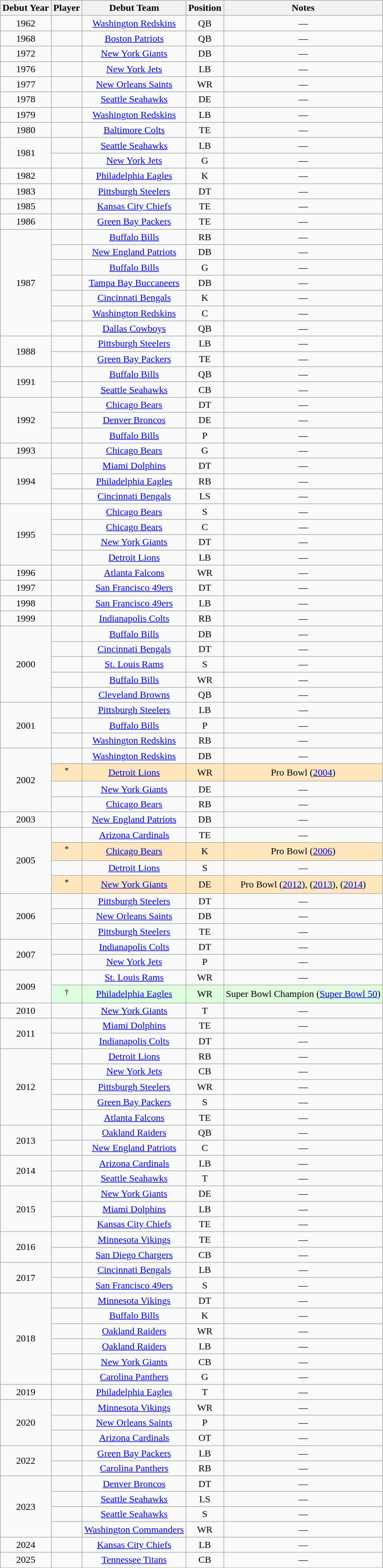<table class="wikitable sortable" style="text-align: center;">
<tr>
<th>Debut Year</th>
<th>Player</th>
<th>Debut Team</th>
<th>Position</th>
<th>Notes</th>
</tr>
<tr>
<td align="center">1962</td>
<td align="center"></td>
<td align="center"><a href='#'>Washington Redskins</a></td>
<td align="center">QB</td>
<td align="center">—</td>
</tr>
<tr>
<td align="center">1968</td>
<td align="center"></td>
<td align="center"><a href='#'>Boston Patriots</a></td>
<td align="center">QB</td>
<td align="center">—</td>
</tr>
<tr>
<td align="center">1972</td>
<td align="center"></td>
<td align="center"><a href='#'>New York Giants</a></td>
<td align="center">DB</td>
<td align="center">—</td>
</tr>
<tr>
<td align="center">1976</td>
<td align="center"></td>
<td align="center"><a href='#'>New York Jets</a></td>
<td align="center">LB</td>
<td align="center">—</td>
</tr>
<tr>
<td align="center">1977</td>
<td align="center"></td>
<td align="center"><a href='#'>New Orleans Saints</a></td>
<td align="center">WR</td>
<td align="center">—</td>
</tr>
<tr>
<td align="center">1978</td>
<td align="center"></td>
<td align="center"><a href='#'>Seattle Seahawks</a></td>
<td align="center">DE</td>
<td align="center">—</td>
</tr>
<tr>
<td align="center">1979</td>
<td align="center"></td>
<td align="center"><a href='#'>Washington Redskins</a></td>
<td align="center">LB</td>
<td align="center">—</td>
</tr>
<tr>
<td align="center">1980</td>
<td align="center"></td>
<td align="center"><a href='#'>Baltimore Colts</a></td>
<td align="center">TE</td>
<td align="center">—</td>
</tr>
<tr>
<td rowspan="2">1981</td>
<td align="center"></td>
<td align="center"><a href='#'>Seattle Seahawks</a></td>
<td align="center">LB</td>
<td align="center">—</td>
</tr>
<tr>
<td align="center"></td>
<td align="center"><a href='#'>New York Jets</a></td>
<td align="center">G</td>
<td align="center">—</td>
</tr>
<tr>
<td align="center">1982</td>
<td align="center"></td>
<td align="center"><a href='#'>Philadelphia Eagles</a></td>
<td align="center">K</td>
<td align="center">—</td>
</tr>
<tr>
<td align="center">1983</td>
<td align="center"></td>
<td align="center"><a href='#'>Pittsburgh Steelers</a></td>
<td align="center">DT</td>
<td align="center">—</td>
</tr>
<tr>
<td align="center">1985</td>
<td align="center"></td>
<td align="center"><a href='#'>Kansas City Chiefs</a></td>
<td align="center">TE</td>
<td align="center">—</td>
</tr>
<tr>
<td align="center">1986</td>
<td align="center"></td>
<td align="center"><a href='#'>Green Bay Packers</a></td>
<td align="center">TE</td>
<td align="center">—</td>
</tr>
<tr>
<td rowspan="7">1987</td>
<td align="center"></td>
<td align="center"><a href='#'>Buffalo Bills</a></td>
<td align="center">RB</td>
<td align="center">—</td>
</tr>
<tr>
<td align="center"></td>
<td align="center"><a href='#'>New England Patriots</a></td>
<td align="center">DB</td>
<td align="center">—</td>
</tr>
<tr>
<td align="center"></td>
<td align="center"><a href='#'>Buffalo Bills</a></td>
<td align="center">G</td>
<td align="center">—</td>
</tr>
<tr>
<td align="center"></td>
<td align="center"><a href='#'>Tampa Bay Buccaneers</a></td>
<td align="center">DB</td>
<td align="center">—</td>
</tr>
<tr>
<td align="center"></td>
<td align="center"><a href='#'>Cincinnati Bengals</a></td>
<td align="center">K</td>
<td align="center">—</td>
</tr>
<tr>
<td align="center"></td>
<td align="center"><a href='#'>Washington Redskins</a></td>
<td align="center">C</td>
<td align="center">—</td>
</tr>
<tr>
<td align="center"></td>
<td align="center"><a href='#'>Dallas Cowboys</a></td>
<td align="center">QB</td>
<td align="center">—</td>
</tr>
<tr>
<td rowspan="2">1988</td>
<td align="center"></td>
<td align="center"><a href='#'>Pittsburgh Steelers</a></td>
<td align="center">LB</td>
<td align="center">—</td>
</tr>
<tr>
<td align="center"></td>
<td align="center"><a href='#'>Green Bay Packers</a></td>
<td align="center">TE</td>
<td align="center">—</td>
</tr>
<tr>
<td rowspan="2">1991</td>
<td align="center"></td>
<td align="center"><a href='#'>Buffalo Bills</a></td>
<td align="center">QB</td>
<td align="center">—</td>
</tr>
<tr>
<td align="center"></td>
<td align="center"><a href='#'>Seattle Seahawks</a></td>
<td align="center">CB</td>
<td align="center">—</td>
</tr>
<tr>
<td rowspan="3">1992</td>
<td align="center"></td>
<td align="center"><a href='#'>Chicago Bears</a></td>
<td align="center">DT</td>
<td align="center">—</td>
</tr>
<tr>
<td align="center"></td>
<td align="center"><a href='#'>Denver Broncos</a></td>
<td align="center">DE</td>
<td align="center">—</td>
</tr>
<tr>
<td align="center"></td>
<td align="center"><a href='#'>Buffalo Bills</a></td>
<td align="center">P</td>
<td align="center">—</td>
</tr>
<tr>
<td align="center">1993</td>
<td align="center"></td>
<td align="center"><a href='#'>Chicago Bears</a></td>
<td align="center">G</td>
<td align="center">—</td>
</tr>
<tr>
<td rowspan="3">1994</td>
<td align="center"></td>
<td align="center"><a href='#'>Miami Dolphins</a></td>
<td align="center">DT</td>
<td align="center">—</td>
</tr>
<tr>
<td align="center"></td>
<td align="center"><a href='#'>Philadelphia Eagles</a></td>
<td align="center">RB</td>
<td align="center">—</td>
</tr>
<tr>
<td align="center"></td>
<td align="center"><a href='#'>Cincinnati Bengals</a></td>
<td align="center">LS</td>
<td align="center">—</td>
</tr>
<tr>
<td rowspan="4">1995</td>
<td align="center"></td>
<td align="center"><a href='#'>Chicago Bears</a></td>
<td align="center">S</td>
<td align="center">—</td>
</tr>
<tr>
<td align="center"></td>
<td align="center"><a href='#'>Chicago Bears</a></td>
<td align="center">C</td>
<td align="center">—</td>
</tr>
<tr>
<td align="center"></td>
<td align="center"><a href='#'>New York Giants</a></td>
<td align="center">DT</td>
<td align="center">—</td>
</tr>
<tr>
<td align="center"></td>
<td align="center"><a href='#'>Detroit Lions</a></td>
<td align="center">LB</td>
<td align="center">—</td>
</tr>
<tr>
<td align="center">1996</td>
<td align="center"></td>
<td align="center"><a href='#'>Atlanta Falcons</a></td>
<td align="center">WR</td>
<td align="center">—</td>
</tr>
<tr>
<td align="center">1997</td>
<td align="center"></td>
<td align="center"><a href='#'>San Francisco 49ers</a></td>
<td align="center">DT</td>
<td align="center">—</td>
</tr>
<tr>
<td align="center">1998</td>
<td align="center"></td>
<td align="center"><a href='#'>San Francisco 49ers</a></td>
<td align="center">LB</td>
<td align="center">—</td>
</tr>
<tr>
<td align="center">1999</td>
<td align="center"></td>
<td align="center"><a href='#'>Indianapolis Colts</a></td>
<td align="center">RB</td>
<td align="center">—</td>
</tr>
<tr>
<td rowspan="5">2000</td>
<td align="center"></td>
<td align="center"><a href='#'>Buffalo Bills</a></td>
<td align="center">DB</td>
<td align="center">—</td>
</tr>
<tr>
<td align="center"></td>
<td align="center"><a href='#'>Cincinnati Bengals</a></td>
<td align="center">DT</td>
<td align="center">—</td>
</tr>
<tr>
<td align="center"></td>
<td align="center"><a href='#'>St. Louis Rams</a></td>
<td align="center">S</td>
<td align="center">—</td>
</tr>
<tr>
<td align="center"></td>
<td align="center"><a href='#'>Buffalo Bills</a></td>
<td align="center">WR</td>
<td align="center">—</td>
</tr>
<tr>
<td align="center"></td>
<td align="center"><a href='#'>Cleveland Browns</a></td>
<td align="center">QB</td>
<td align="center">—</td>
</tr>
<tr>
<td rowspan="3">2001</td>
<td align="center"></td>
<td align="center"><a href='#'>Pittsburgh Steelers</a></td>
<td align="center">LB</td>
<td align="center">—</td>
</tr>
<tr>
<td align="center"></td>
<td align="center"><a href='#'>Buffalo Bills</a></td>
<td align="center">P</td>
<td align="center">—</td>
</tr>
<tr>
<td align="center"></td>
<td align="center"><a href='#'>Washington Redskins</a></td>
<td align="center">RB</td>
<td align="center">—</td>
</tr>
<tr>
<td rowspan="4">2002</td>
<td align="center"></td>
<td align="center"><a href='#'>Washington Redskins</a></td>
<td align="center">DB</td>
<td align="center">—</td>
</tr>
<tr bgcolor="FFE6BD">
<td align="center"><sup>*</sup></td>
<td align="center"><a href='#'>Detroit Lions</a></td>
<td align="center">WR</td>
<td>Pro Bowl (<a href='#'>2004</a>)</td>
</tr>
<tr>
<td align="center"></td>
<td align="center"><a href='#'>New York Giants</a></td>
<td align="center">DE</td>
<td align="center">—</td>
</tr>
<tr>
<td align="center"></td>
<td align="center"><a href='#'>Chicago Bears</a></td>
<td align="center">RB</td>
<td align="center">—</td>
</tr>
<tr>
<td align="center">2003</td>
<td align="center"></td>
<td align="center"><a href='#'>New England Patriots</a></td>
<td align="center">DB</td>
<td align="center">—</td>
</tr>
<tr>
<td rowspan="4">2005</td>
<td align="center"></td>
<td align="center"><a href='#'>Arizona Cardinals</a></td>
<td align="center">TE</td>
<td align="center">—</td>
</tr>
<tr bgcolor="FFE6BD">
<td align="center"><sup>*</sup></td>
<td align="center"><a href='#'>Chicago Bears</a></td>
<td align="center">K</td>
<td>Pro Bowl (<a href='#'>2006</a>)</td>
</tr>
<tr>
<td align="center"></td>
<td align="center"><a href='#'>Detroit Lions</a></td>
<td align="center">S</td>
<td align="center">—</td>
</tr>
<tr bgcolor="FFE6BD">
<td align="center"><sup>*</sup></td>
<td align="center"><a href='#'>New York Giants</a></td>
<td align="center">DE</td>
<td>Pro Bowl (<a href='#'>2012</a>), (<a href='#'>2013</a>), (<a href='#'>2014</a>)</td>
</tr>
<tr>
<td rowspan="3">2006</td>
<td align="center"></td>
<td align="center"><a href='#'>Pittsburgh Steelers</a></td>
<td align="center">DT</td>
<td align="center">—</td>
</tr>
<tr>
<td align="center"></td>
<td align="center"><a href='#'>New Orleans Saints</a></td>
<td align="center">DB</td>
<td align="center">—</td>
</tr>
<tr>
<td align="center"></td>
<td align="center"><a href='#'>Pittsburgh Steelers</a></td>
<td align="center">TE</td>
<td align="center">—</td>
</tr>
<tr>
<td rowspan="2">2007</td>
<td align="center"></td>
<td align="center"><a href='#'>Indianapolis Colts</a></td>
<td align="center">DT</td>
<td align="center">—</td>
</tr>
<tr>
<td align="center"></td>
<td align="center"><a href='#'>New York Jets</a></td>
<td align="center">P</td>
<td align="center">—</td>
</tr>
<tr>
<td rowspan="2">2009</td>
<td align="center"></td>
<td align="center"><a href='#'>St. Louis Rams</a></td>
<td align="center">WR</td>
<td align="center">—</td>
</tr>
<tr bgcolor="#DDFFDD">
<td align="center"><sup>†</sup></td>
<td align="center"><a href='#'>Philadelphia Eagles</a></td>
<td align="center">WR</td>
<td>Super Bowl Champion (<a href='#'>Super Bowl 50</a>)</td>
</tr>
<tr>
<td align="center">2010</td>
<td align="center"></td>
<td align="center"><a href='#'>New York Giants</a></td>
<td align="center">T</td>
<td align="center">—</td>
</tr>
<tr>
<td rowspan="2">2011</td>
<td align="center"></td>
<td align="center"><a href='#'>Miami Dolphins</a></td>
<td align="center">TE</td>
<td align="center">—</td>
</tr>
<tr>
<td align="center"></td>
<td align="center"><a href='#'>Indianapolis Colts</a></td>
<td align="center">DT</td>
<td align="center">—</td>
</tr>
<tr>
<td rowspan="5">2012</td>
<td align="center"></td>
<td align="center"><a href='#'>Detroit Lions</a></td>
<td align="center">RB</td>
<td align="center">—</td>
</tr>
<tr>
<td align="center"></td>
<td align="center"><a href='#'>New York Jets</a></td>
<td align="center">CB</td>
<td align="center">—</td>
</tr>
<tr>
<td align="center"></td>
<td align="center"><a href='#'>Pittsburgh Steelers</a></td>
<td align="center">WR</td>
<td align="center">—</td>
</tr>
<tr>
<td align="center"></td>
<td align="center"><a href='#'>Green Bay Packers</a></td>
<td align="center">S</td>
<td align="center">—</td>
</tr>
<tr>
<td align="center"></td>
<td align="center"><a href='#'>Atlanta Falcons</a></td>
<td align="center">TE</td>
<td align="center">—</td>
</tr>
<tr>
<td rowspan="2">2013</td>
<td align="center"></td>
<td align="center"><a href='#'>Oakland Raiders</a></td>
<td align="center">QB</td>
<td align="center">—</td>
</tr>
<tr>
<td align="center"></td>
<td align="center"><a href='#'>New England Patriots</a></td>
<td align="center">C</td>
<td align="center">—</td>
</tr>
<tr>
<td rowspan="2">2014</td>
<td align="center"></td>
<td align="center"><a href='#'>Arizona Cardinals</a></td>
<td align="center">LB</td>
<td align="center">—</td>
</tr>
<tr>
<td align="center"></td>
<td align="center"><a href='#'>Seattle Seahawks</a></td>
<td align="center">T</td>
<td align="center">—</td>
</tr>
<tr>
<td rowspan="3">2015</td>
<td align="center"></td>
<td align="center"><a href='#'>New York Giants</a></td>
<td align="center">DE</td>
<td align="center">—</td>
</tr>
<tr>
<td align="center"></td>
<td align="center"><a href='#'>Miami Dolphins</a></td>
<td align="center">LB</td>
<td align="center">—</td>
</tr>
<tr>
<td align="center"></td>
<td align="center"><a href='#'>Kansas City Chiefs</a></td>
<td align="center">TE</td>
<td align="center">—</td>
</tr>
<tr>
<td rowspan="2">2016</td>
<td align="center"></td>
<td align="center"><a href='#'>Minnesota Vikings</a></td>
<td align="center">TE</td>
<td align="center">—</td>
</tr>
<tr>
<td align="center"></td>
<td align="center"><a href='#'>San Diego Chargers</a></td>
<td align="center">CB</td>
<td align="center">—</td>
</tr>
<tr>
<td rowspan="2">2017</td>
<td align="center"></td>
<td align="center"><a href='#'>Cincinnati Bengals</a></td>
<td align="center">LB</td>
<td align="center">—</td>
</tr>
<tr>
<td align="center"></td>
<td align="center"><a href='#'>San Francisco 49ers</a></td>
<td align="center">S</td>
<td align="center">—</td>
</tr>
<tr>
<td rowspan="6">2018</td>
<td align="center"></td>
<td align="center"><a href='#'>Minnesota Vikings</a></td>
<td align="center">DT</td>
<td align="center">—</td>
</tr>
<tr>
<td align="center"></td>
<td align="center"><a href='#'>Buffalo Bills</a></td>
<td align="center">K</td>
<td align="center">—</td>
</tr>
<tr>
<td align="center"></td>
<td align="center"><a href='#'>Oakland Raiders</a></td>
<td align="center">WR</td>
<td align="center">—</td>
</tr>
<tr>
<td align="center"></td>
<td align="center"><a href='#'>Oakland Raiders</a></td>
<td align="center">LB</td>
<td align="center">—</td>
</tr>
<tr>
<td align="center"></td>
<td align="center"><a href='#'>New York Giants</a></td>
<td align="center">CB</td>
<td align="center">—</td>
</tr>
<tr>
<td align="center"></td>
<td align="center"><a href='#'>Carolina Panthers</a></td>
<td align="center">G</td>
<td align="center">—</td>
</tr>
<tr>
<td align="center">2019</td>
<td align="center"></td>
<td align="center"><a href='#'>Philadelphia Eagles</a></td>
<td align="center">T</td>
<td align="center">—</td>
</tr>
<tr>
<td rowspan="3">2020</td>
<td align="center"></td>
<td align="center"><a href='#'>Minnesota Vikings</a></td>
<td align="center">WR</td>
<td align="center">—</td>
</tr>
<tr>
<td align="center"></td>
<td align="center"><a href='#'>New Orleans Saints</a></td>
<td align="center">P</td>
<td align="center">—</td>
</tr>
<tr>
<td align="center"></td>
<td align="center"><a href='#'>Arizona Cardinals</a></td>
<td align="center">OT</td>
<td align="center">—</td>
</tr>
<tr>
<td rowspan="2">2022</td>
<td align="center"></td>
<td align="center"><a href='#'>Green Bay Packers</a></td>
<td align="center">LB</td>
<td align="center">—</td>
</tr>
<tr>
<td align="center"></td>
<td align="center"><a href='#'>Carolina Panthers</a></td>
<td align="center">RB</td>
<td align="center">—</td>
</tr>
<tr>
<td rowspan="4">2023</td>
<td align="center"></td>
<td align="center"><a href='#'>Denver Broncos</a></td>
<td align="center">DT</td>
<td align="center">—</td>
</tr>
<tr>
<td align="center"></td>
<td align="center"><a href='#'>Seattle Seahawks</a></td>
<td align="center">LS</td>
<td align="center">—</td>
</tr>
<tr>
<td align="center"></td>
<td align="center"><a href='#'>Seattle Seahawks</a></td>
<td align="center">S</td>
<td align="center">—</td>
</tr>
<tr>
<td align="center"></td>
<td align="center"><a href='#'>Washington Commanders</a></td>
<td align="center">WR</td>
<td align="center">—</td>
</tr>
<tr>
<td align="center">2024</td>
<td align="center"></td>
<td align="center"><a href='#'>Kansas City Chiefs</a></td>
<td align="center">LB</td>
<td align="center">—</td>
</tr>
<tr>
<td align="center">2025</td>
<td align="center"></td>
<td align="center"><a href='#'>Tennessee Titans</a></td>
<td align="center">CB</td>
<td align="center">—</td>
</tr>
</table>
